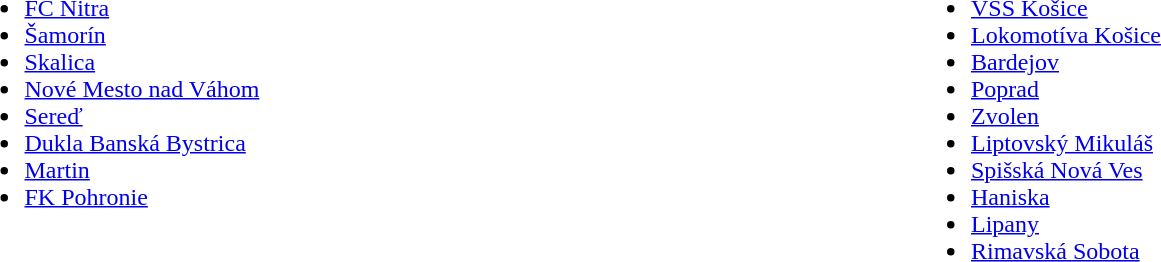<table width=100%>
<tr>
<td width=25% valign="top"><br><ul><li><a href='#'>FC Nitra</a></li><li><a href='#'>Šamorín</a></li><li><a href='#'>Skalica</a></li><li><a href='#'>Nové Mesto nad Váhom</a></li><li><a href='#'>Sereď</a></li><li><a href='#'>Dukla Banská Bystrica</a></li><li><a href='#'>Martin</a></li><li><a href='#'>FK Pohronie</a></li></ul></td>
<td width=25% valign="top"><br><ul><li><a href='#'>VSS Košice</a></li><li><a href='#'>Lokomotíva Košice</a></li><li><a href='#'>Bardejov</a></li><li><a href='#'>Poprad</a></li><li><a href='#'>Zvolen</a></li><li><a href='#'>Liptovský Mikuláš</a></li><li><a href='#'>Spišská Nová Ves</a></li><li><a href='#'>Haniska</a></li><li><a href='#'>Lipany</a></li><li><a href='#'>Rimavská Sobota</a></li></ul></td>
</tr>
</table>
